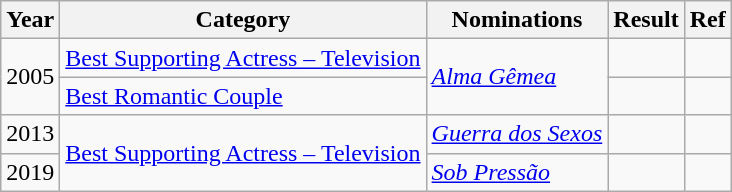<table class="wikitable">
<tr>
<th>Year</th>
<th>Category</th>
<th>Nominations</th>
<th>Result</th>
<th>Ref</th>
</tr>
<tr>
<td rowspan=2>2005</td>
<td><a href='#'>Best Supporting Actress – Television</a></td>
<td rowspan=2><em><a href='#'>Alma Gêmea</a></em></td>
<td></td>
<td></td>
</tr>
<tr>
<td><a href='#'>Best Romantic Couple</a> </td>
<td></td>
<td></td>
</tr>
<tr>
<td>2013</td>
<td rowspan=2><a href='#'>Best Supporting Actress – Television</a></td>
<td><em><a href='#'>Guerra dos Sexos</a></em></td>
<td></td>
<td></td>
</tr>
<tr>
<td>2019</td>
<td><em><a href='#'>Sob Pressão</a></em></td>
<td></td>
<td></td>
</tr>
</table>
